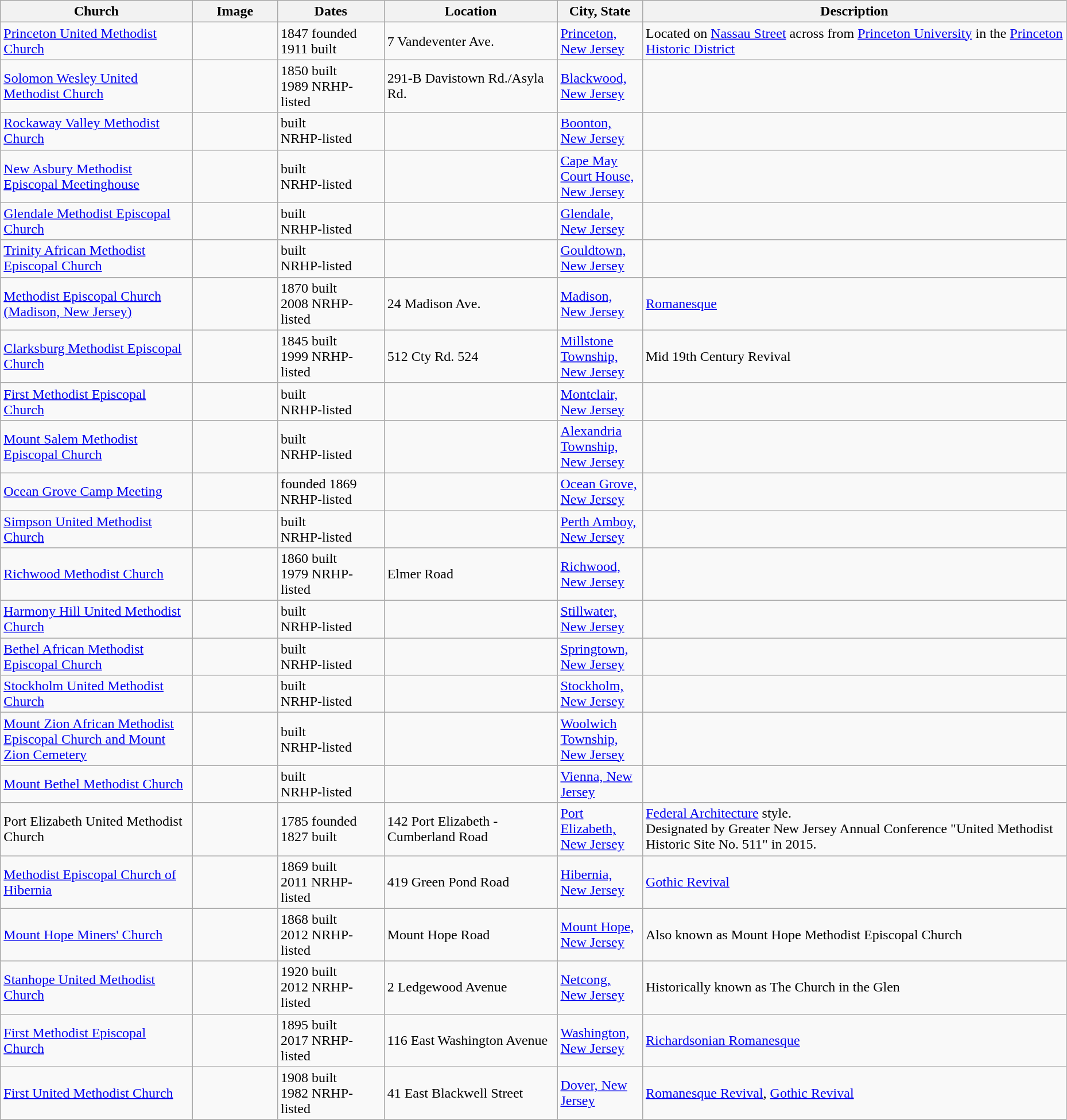<table class="wikitable sortable" style="width:98%">
<tr>
<th style="width:18%;"><strong>Church</strong></th>
<th style="width:8%;" class="unsortable"><strong>Image</strong></th>
<th style="width:10%;"><strong>Dates</strong></th>
<th><strong>Location</strong></th>
<th style="width:8%;"><strong>City, State</strong></th>
<th class="unsortable"><strong>Description</strong></th>
</tr>
<tr>
<td><a href='#'>Princeton United Methodist Church</a></td>
<td></td>
<td>1847 founded<br>1911 built</td>
<td>7 Vandeventer Ave.<br><small></small></td>
<td><a href='#'>Princeton, New Jersey</a></td>
<td>Located on <a href='#'>Nassau Street</a> across from <a href='#'>Princeton University</a> in the <a href='#'>Princeton Historic District</a></td>
</tr>
<tr>
<td><a href='#'>Solomon Wesley United Methodist Church</a></td>
<td></td>
<td>1850 built<br>1989 NRHP-listed</td>
<td>291-B Davistown Rd./Asyla Rd.<br><small></small></td>
<td><a href='#'>Blackwood, New Jersey</a></td>
<td></td>
</tr>
<tr>
<td><a href='#'>Rockaway Valley Methodist Church</a></td>
<td></td>
<td>built<br> NRHP-listed</td>
<td></td>
<td><a href='#'>Boonton, New Jersey</a></td>
<td></td>
</tr>
<tr>
<td><a href='#'>New Asbury Methodist Episcopal Meetinghouse</a></td>
<td></td>
<td>built<br> NRHP-listed</td>
<td></td>
<td><a href='#'>Cape May Court House, New Jersey</a></td>
<td></td>
</tr>
<tr>
<td><a href='#'>Glendale Methodist Episcopal Church</a></td>
<td></td>
<td>built<br> NRHP-listed</td>
<td></td>
<td><a href='#'>Glendale, New Jersey</a></td>
<td></td>
</tr>
<tr>
<td><a href='#'>Trinity African Methodist Episcopal Church</a></td>
<td></td>
<td>built<br> NRHP-listed</td>
<td></td>
<td><a href='#'>Gouldtown, New Jersey</a></td>
<td></td>
</tr>
<tr>
<td><a href='#'>Methodist Episcopal Church (Madison, New Jersey)</a></td>
<td></td>
<td>1870 built<br>2008 NRHP-listed</td>
<td>24 Madison Ave.</td>
<td><a href='#'>Madison, New Jersey</a></td>
<td><a href='#'>Romanesque</a></td>
</tr>
<tr>
<td><a href='#'>Clarksburg Methodist Episcopal Church</a></td>
<td></td>
<td>1845 built<br>1999 NRHP-listed</td>
<td>512 Cty Rd. 524<br><small></small></td>
<td><a href='#'>Millstone Township, New Jersey</a></td>
<td>Mid 19th Century Revival</td>
</tr>
<tr>
<td><a href='#'>First Methodist Episcopal Church</a></td>
<td></td>
<td>built<br> NRHP-listed</td>
<td></td>
<td><a href='#'>Montclair, New Jersey</a></td>
<td></td>
</tr>
<tr>
<td><a href='#'>Mount Salem Methodist Episcopal Church</a></td>
<td></td>
<td>built<br> NRHP-listed</td>
<td></td>
<td><a href='#'>Alexandria Township, New Jersey</a></td>
<td></td>
</tr>
<tr>
<td><a href='#'>Ocean Grove Camp Meeting</a></td>
<td></td>
<td>founded 1869<br> NRHP-listed</td>
<td></td>
<td><a href='#'>Ocean Grove, New Jersey</a></td>
<td></td>
</tr>
<tr>
<td><a href='#'>Simpson United Methodist Church</a></td>
<td></td>
<td>built<br> NRHP-listed</td>
<td></td>
<td><a href='#'>Perth Amboy, New Jersey</a></td>
<td></td>
</tr>
<tr>
<td><a href='#'>Richwood Methodist Church</a></td>
<td></td>
<td>1860 built<br> 1979 NRHP-listed</td>
<td>Elmer Road<br><small></small></td>
<td><a href='#'>Richwood, New Jersey</a></td>
<td></td>
</tr>
<tr>
<td><a href='#'>Harmony Hill United Methodist Church</a></td>
<td></td>
<td>built<br> NRHP-listed</td>
<td></td>
<td><a href='#'>Stillwater, New Jersey</a></td>
<td></td>
</tr>
<tr>
<td><a href='#'>Bethel African Methodist Episcopal Church</a></td>
<td></td>
<td>built<br> NRHP-listed</td>
<td></td>
<td><a href='#'>Springtown, New Jersey</a></td>
<td></td>
</tr>
<tr>
<td><a href='#'>Stockholm United Methodist Church</a></td>
<td></td>
<td>built<br> NRHP-listed</td>
<td></td>
<td><a href='#'>Stockholm, New Jersey</a></td>
<td></td>
</tr>
<tr>
<td><a href='#'>Mount Zion African Methodist Episcopal Church and Mount Zion Cemetery</a></td>
<td></td>
<td>built<br> NRHP-listed</td>
<td></td>
<td><a href='#'>Woolwich Township, New Jersey</a></td>
<td></td>
</tr>
<tr>
<td><a href='#'>Mount Bethel Methodist Church</a></td>
<td></td>
<td>built<br> NRHP-listed</td>
<td></td>
<td><a href='#'>Vienna, New Jersey</a></td>
<td></td>
</tr>
<tr>
<td>Port Elizabeth United Methodist Church </td>
<td></td>
<td>1785 founded<br>1827 built</td>
<td>142 Port Elizabeth - Cumberland Road<br><small></small></td>
<td><a href='#'>Port Elizabeth, New Jersey</a></td>
<td><a href='#'>Federal Architecture</a> style.<br>Designated by Greater New Jersey Annual Conference "United Methodist Historic Site No. 511" in 2015.</td>
</tr>
<tr>
<td><a href='#'>Methodist Episcopal Church of Hibernia</a></td>
<td></td>
<td>1869 built<br> 2011 NRHP-listed</td>
<td>419 Green Pond Road<br><small></small></td>
<td><a href='#'>Hibernia, New Jersey</a></td>
<td><a href='#'>Gothic Revival</a></td>
</tr>
<tr>
<td><a href='#'>Mount Hope Miners' Church</a></td>
<td></td>
<td>1868 built<br> 2012 NRHP-listed</td>
<td>Mount Hope Road<br><small></small></td>
<td><a href='#'>Mount Hope, New Jersey</a></td>
<td>Also known as Mount Hope Methodist Episcopal Church</td>
</tr>
<tr>
<td><a href='#'>Stanhope United Methodist Church</a></td>
<td></td>
<td>1920 built<br> 2012 NRHP-listed</td>
<td>2 Ledgewood Avenue<br><small></small></td>
<td><a href='#'>Netcong, New Jersey</a></td>
<td>Historically known as The Church in the Glen</td>
</tr>
<tr>
<td><a href='#'>First Methodist Episcopal Church</a></td>
<td></td>
<td>1895 built<br> 2017 NRHP-listed</td>
<td>116 East Washington Avenue<br><small></small></td>
<td><a href='#'>Washington, New Jersey</a></td>
<td><a href='#'>Richardsonian Romanesque</a></td>
</tr>
<tr>
<td><a href='#'>First United Methodist Church</a></td>
<td></td>
<td>1908 built<br> 1982 NRHP-listed</td>
<td>41 East Blackwell Street<br><small></small></td>
<td><a href='#'>Dover, New Jersey</a></td>
<td><a href='#'>Romanesque Revival</a>, <a href='#'>Gothic Revival</a></td>
</tr>
<tr>
</tr>
</table>
